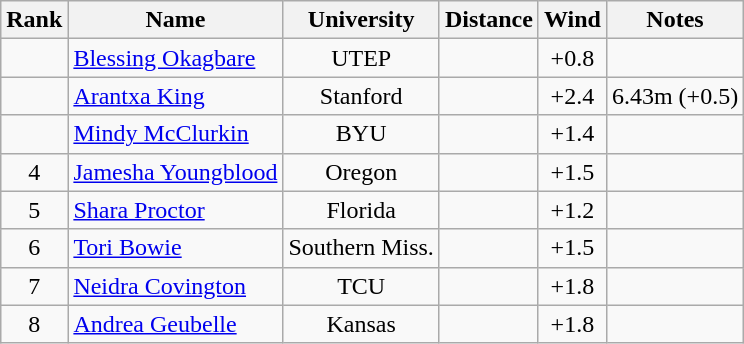<table class="wikitable sortable" style="text-align:center">
<tr>
<th>Rank</th>
<th>Name</th>
<th>University</th>
<th>Distance</th>
<th>Wind</th>
<th>Notes</th>
</tr>
<tr>
<td></td>
<td align=left><a href='#'>Blessing Okagbare</a> </td>
<td>UTEP</td>
<td></td>
<td>+0.8</td>
<td></td>
</tr>
<tr>
<td></td>
<td align=left><a href='#'>Arantxa King</a> </td>
<td>Stanford</td>
<td></td>
<td>+2.4</td>
<td>6.43m (+0.5)</td>
</tr>
<tr>
<td></td>
<td align=left><a href='#'>Mindy McClurkin</a></td>
<td>BYU</td>
<td></td>
<td>+1.4</td>
<td></td>
</tr>
<tr>
<td>4</td>
<td align=left><a href='#'>Jamesha Youngblood</a></td>
<td>Oregon</td>
<td></td>
<td>+1.5</td>
<td></td>
</tr>
<tr>
<td>5</td>
<td align=left><a href='#'>Shara Proctor</a> </td>
<td>Florida</td>
<td></td>
<td>+1.2</td>
<td></td>
</tr>
<tr>
<td>6</td>
<td align=left><a href='#'>Tori Bowie</a></td>
<td>Southern Miss.</td>
<td></td>
<td>+1.5</td>
<td></td>
</tr>
<tr>
<td>7</td>
<td align=left><a href='#'>Neidra Covington</a></td>
<td>TCU</td>
<td></td>
<td>+1.8</td>
<td></td>
</tr>
<tr>
<td>8</td>
<td align=left><a href='#'>Andrea Geubelle</a></td>
<td>Kansas</td>
<td></td>
<td>+1.8</td>
<td></td>
</tr>
</table>
